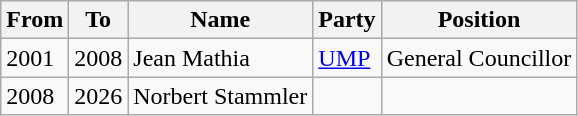<table class="wikitable">
<tr>
<th>From</th>
<th>To</th>
<th>Name</th>
<th>Party</th>
<th>Position</th>
</tr>
<tr>
<td>2001</td>
<td>2008</td>
<td>Jean Mathia</td>
<td><a href='#'>UMP</a></td>
<td>General Councillor</td>
</tr>
<tr>
<td>2008</td>
<td>2026</td>
<td>Norbert Stammler</td>
<td></td>
<td></td>
</tr>
</table>
